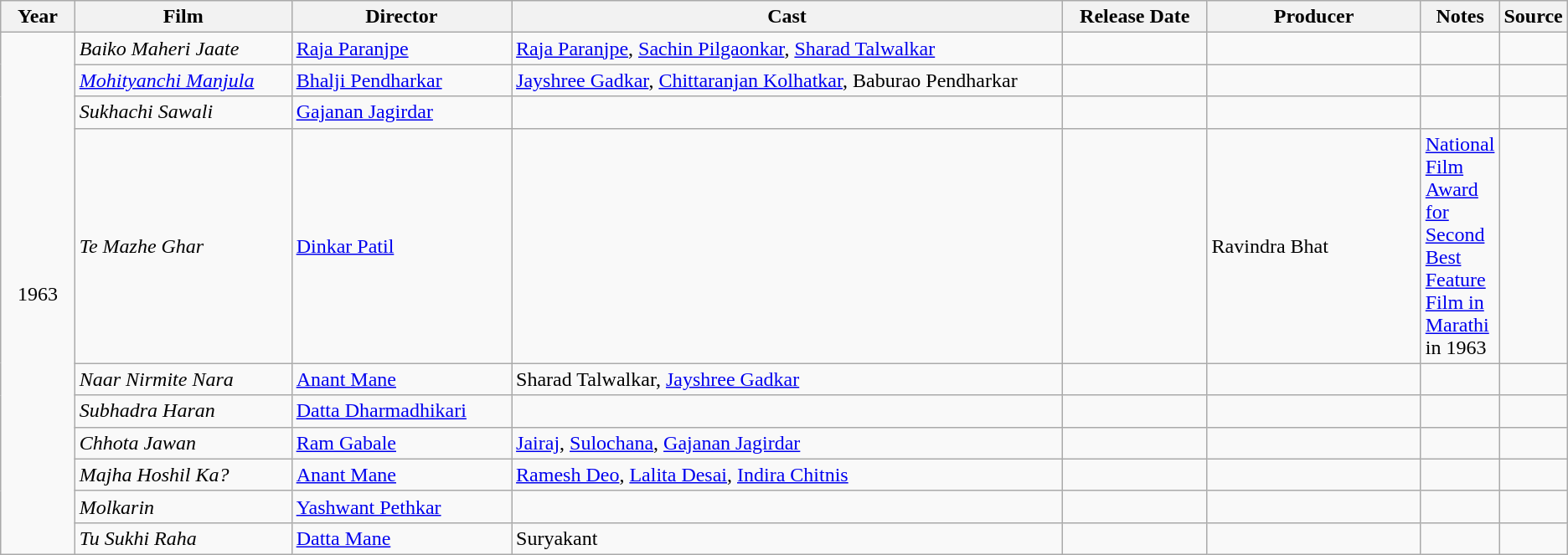<table class ="wikitable sortable collapsible">
<tr>
<th style="width: 05%;">Year</th>
<th style="width: 15%;">Film</th>
<th style="width: 15%;">Director</th>
<th style="width: 40%;" class="unsortable">Cast</th>
<th style="width: 10%;">Release Date</th>
<th style="width: 15%;" class="unsortable">Producer</th>
<th style="width: 15%;" class="unsortable">Notes</th>
<th style="width: 15%;" class="unsortable">Source</th>
</tr>
<tr>
<td rowspan="10" style="text-align:center;">1963</td>
<td><em>Baiko Maheri Jaate</em></td>
<td><a href='#'>Raja Paranjpe</a></td>
<td><a href='#'>Raja Paranjpe</a>, <a href='#'>Sachin Pilgaonkar</a>, <a href='#'>Sharad Talwalkar</a></td>
<td></td>
<td></td>
<td></td>
<td></td>
</tr>
<tr>
<td><em><a href='#'>Mohityanchi Manjula</a></em></td>
<td><a href='#'>Bhalji Pendharkar</a></td>
<td><a href='#'>Jayshree Gadkar</a>, <a href='#'>Chittaranjan Kolhatkar</a>, Baburao Pendharkar</td>
<td></td>
<td></td>
<td></td>
<td></td>
</tr>
<tr>
<td><em>Sukhachi Sawali</em></td>
<td><a href='#'>Gajanan Jagirdar</a></td>
<td></td>
<td></td>
<td></td>
<td></td>
<td></td>
</tr>
<tr>
<td><em>Te Mazhe Ghar</em></td>
<td><a href='#'>Dinkar Patil</a></td>
<td></td>
<td></td>
<td>Ravindra Bhat</td>
<td><a href='#'>National Film Award for Second Best Feature Film in Marathi</a> in 1963</td>
<td></td>
</tr>
<tr>
<td><em>Naar Nirmite Nara</em></td>
<td><a href='#'>Anant Mane</a></td>
<td>Sharad Talwalkar, <a href='#'>Jayshree Gadkar</a></td>
<td></td>
<td></td>
<td></td>
<td></td>
</tr>
<tr>
<td><em>Subhadra Haran</em></td>
<td><a href='#'>Datta Dharmadhikari</a></td>
<td></td>
<td></td>
<td></td>
<td></td>
<td></td>
</tr>
<tr>
<td><em>Chhota Jawan</em></td>
<td><a href='#'>Ram Gabale</a></td>
<td><a href='#'>Jairaj</a>, <a href='#'>Sulochana</a>, <a href='#'>Gajanan Jagirdar</a></td>
<td></td>
<td></td>
<td></td>
<td></td>
</tr>
<tr>
<td><em>Majha Hoshil Ka?</em></td>
<td><a href='#'>Anant Mane</a></td>
<td><a href='#'>Ramesh Deo</a>, <a href='#'>Lalita Desai</a>, <a href='#'>Indira Chitnis</a></td>
<td></td>
<td></td>
<td></td>
<td></td>
</tr>
<tr>
<td><em>Molkarin</em></td>
<td><a href='#'>Yashwant Pethkar</a></td>
<td></td>
<td></td>
<td></td>
<td></td>
<td></td>
</tr>
<tr>
<td><em>Tu Sukhi Raha</em></td>
<td><a href='#'>Datta Mane</a></td>
<td>Suryakant</td>
<td></td>
<td></td>
<td></td>
<td></td>
</tr>
</table>
